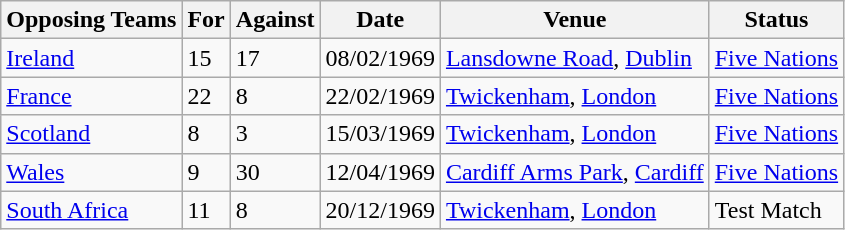<table class="wikitable">
<tr>
<th>Opposing Teams</th>
<th>For</th>
<th>Against</th>
<th>Date</th>
<th>Venue</th>
<th>Status</th>
</tr>
<tr>
<td><a href='#'>Ireland</a></td>
<td>15</td>
<td>17</td>
<td>08/02/1969</td>
<td><a href='#'>Lansdowne Road</a>, <a href='#'>Dublin</a></td>
<td><a href='#'>Five Nations</a></td>
</tr>
<tr>
<td><a href='#'>France</a></td>
<td>22</td>
<td>8</td>
<td>22/02/1969</td>
<td><a href='#'>Twickenham</a>, <a href='#'>London</a></td>
<td><a href='#'>Five Nations</a></td>
</tr>
<tr>
<td><a href='#'>Scotland</a></td>
<td>8</td>
<td>3</td>
<td>15/03/1969</td>
<td><a href='#'>Twickenham</a>, <a href='#'>London</a></td>
<td><a href='#'>Five Nations</a></td>
</tr>
<tr>
<td><a href='#'>Wales</a></td>
<td>9</td>
<td>30</td>
<td>12/04/1969</td>
<td><a href='#'>Cardiff Arms Park</a>, <a href='#'>Cardiff</a></td>
<td><a href='#'>Five Nations</a></td>
</tr>
<tr>
<td><a href='#'>South Africa</a></td>
<td>11</td>
<td>8</td>
<td>20/12/1969</td>
<td><a href='#'>Twickenham</a>, <a href='#'>London</a></td>
<td>Test Match</td>
</tr>
</table>
